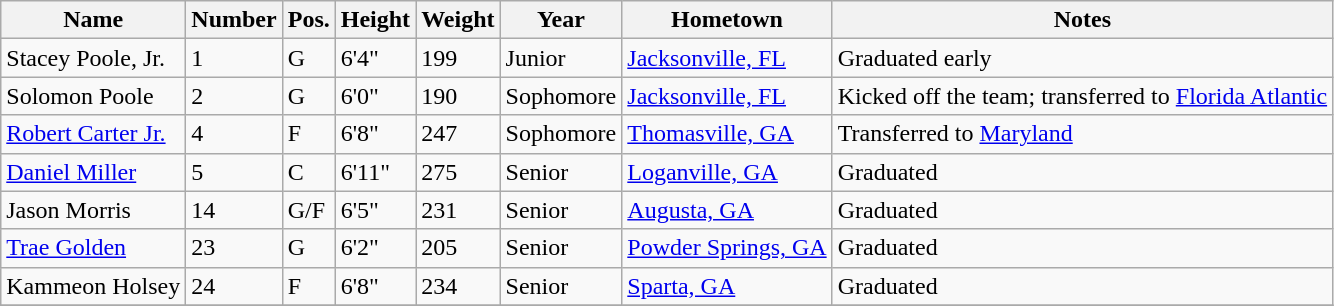<table class="wikitable sortable" border="1">
<tr>
<th>Name</th>
<th>Number</th>
<th>Pos.</th>
<th>Height</th>
<th>Weight</th>
<th>Year</th>
<th>Hometown</th>
<th class="unsortable">Notes</th>
</tr>
<tr>
<td>Stacey Poole, Jr.</td>
<td>1</td>
<td>G</td>
<td>6'4"</td>
<td>199</td>
<td>Junior</td>
<td><a href='#'>Jacksonville, FL</a></td>
<td>Graduated early</td>
</tr>
<tr>
<td>Solomon Poole</td>
<td>2</td>
<td>G</td>
<td>6'0"</td>
<td>190</td>
<td>Sophomore</td>
<td><a href='#'>Jacksonville, FL</a></td>
<td>Kicked off the team; transferred to <a href='#'>Florida Atlantic</a></td>
</tr>
<tr>
<td><a href='#'>Robert Carter Jr.</a></td>
<td>4</td>
<td>F</td>
<td>6'8"</td>
<td>247</td>
<td>Sophomore</td>
<td><a href='#'>Thomasville, GA</a></td>
<td>Transferred to <a href='#'>Maryland</a></td>
</tr>
<tr>
<td><a href='#'>Daniel Miller</a></td>
<td>5</td>
<td>C</td>
<td>6'11"</td>
<td>275</td>
<td>Senior</td>
<td><a href='#'>Loganville, GA</a></td>
<td>Graduated</td>
</tr>
<tr>
<td>Jason Morris</td>
<td>14</td>
<td>G/F</td>
<td>6'5"</td>
<td>231</td>
<td>Senior</td>
<td><a href='#'>Augusta, GA</a></td>
<td>Graduated</td>
</tr>
<tr>
<td><a href='#'>Trae Golden</a></td>
<td>23</td>
<td>G</td>
<td>6'2"</td>
<td>205</td>
<td>Senior</td>
<td><a href='#'>Powder Springs, GA</a></td>
<td>Graduated</td>
</tr>
<tr>
<td>Kammeon Holsey</td>
<td>24</td>
<td>F</td>
<td>6'8"</td>
<td>234</td>
<td>Senior</td>
<td><a href='#'>Sparta, GA</a></td>
<td>Graduated</td>
</tr>
<tr>
</tr>
</table>
